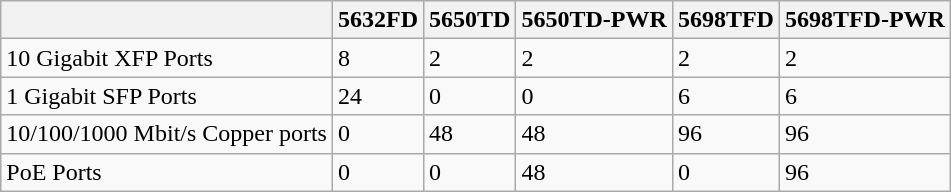<table class="wikitable">
<tr>
<th></th>
<th>5632FD</th>
<th>5650TD</th>
<th>5650TD-PWR</th>
<th>5698TFD</th>
<th>5698TFD-PWR</th>
</tr>
<tr>
<td>10 Gigabit XFP Ports</td>
<td>8</td>
<td>2</td>
<td>2</td>
<td>2</td>
<td>2</td>
</tr>
<tr>
<td>1 Gigabit SFP Ports</td>
<td>24</td>
<td>0</td>
<td>0</td>
<td>6</td>
<td>6</td>
</tr>
<tr>
<td>10/100/1000 Mbit/s Copper ports</td>
<td>0</td>
<td>48</td>
<td>48</td>
<td>96</td>
<td>96</td>
</tr>
<tr>
<td>PoE Ports</td>
<td>0</td>
<td>0</td>
<td>48</td>
<td>0</td>
<td>96</td>
</tr>
</table>
